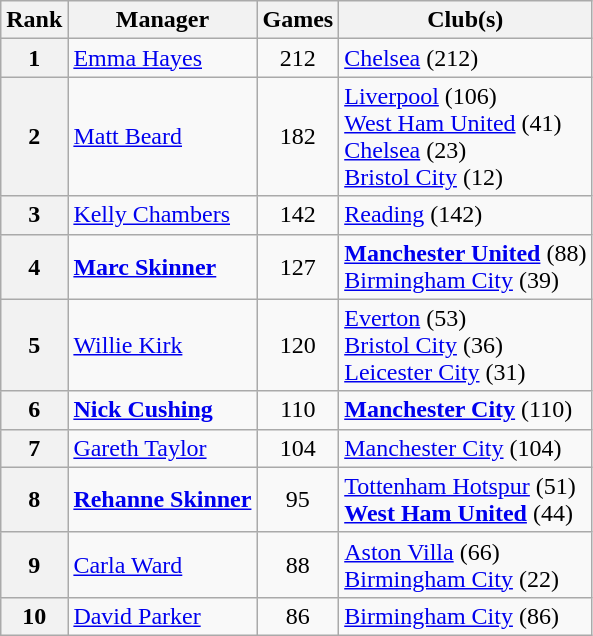<table class="wikitable">
<tr>
<th scope=col>Rank</th>
<th scope=col>Manager</th>
<th scope=col>Games</th>
<th scope=col>Club(s)</th>
</tr>
<tr>
<th>1</th>
<td> <a href='#'>Emma Hayes</a></td>
<td align=center>212</td>
<td><a href='#'>Chelsea</a> (212)</td>
</tr>
<tr>
<th>2</th>
<td> <a href='#'>Matt Beard</a></td>
<td align=center>182</td>
<td><a href='#'>Liverpool</a> (106)<br><a href='#'>West Ham United</a> (41)<br><a href='#'>Chelsea</a> (23)<br><a href='#'>Bristol City</a> (12)</td>
</tr>
<tr>
<th>3</th>
<td> <a href='#'>Kelly Chambers</a></td>
<td align=center>142</td>
<td><a href='#'>Reading</a> (142)</td>
</tr>
<tr>
<th>4</th>
<td> <strong><a href='#'>Marc Skinner</a></strong></td>
<td align=center>127</td>
<td><strong><a href='#'>Manchester United</a></strong> (88)<br><a href='#'>Birmingham City</a> (39)</td>
</tr>
<tr>
<th>5</th>
<td> <a href='#'>Willie Kirk</a></td>
<td align=center>120</td>
<td><a href='#'>Everton</a> (53)<br><a href='#'>Bristol City</a> (36)<br><a href='#'>Leicester City</a> (31)</td>
</tr>
<tr>
<th>6</th>
<td> <strong><a href='#'>Nick Cushing</a></strong></td>
<td align=center>110</td>
<td><strong><a href='#'>Manchester City</a></strong> (110)</td>
</tr>
<tr>
<th>7</th>
<td> <a href='#'>Gareth Taylor</a></td>
<td align=center>104</td>
<td><a href='#'>Manchester City</a> (104)</td>
</tr>
<tr>
<th>8</th>
<td> <strong><a href='#'>Rehanne Skinner</a></strong></td>
<td align=center>95</td>
<td><a href='#'>Tottenham Hotspur</a> (51)<br><strong><a href='#'>West Ham United</a></strong> (44)</td>
</tr>
<tr>
<th>9</th>
<td> <a href='#'>Carla Ward</a></td>
<td align=center>88</td>
<td><a href='#'>Aston Villa</a> (66)<br><a href='#'>Birmingham City</a> (22)</td>
</tr>
<tr>
<th>10</th>
<td> <a href='#'>David Parker</a></td>
<td align=center>86</td>
<td><a href='#'>Birmingham City</a> (86)</td>
</tr>
</table>
